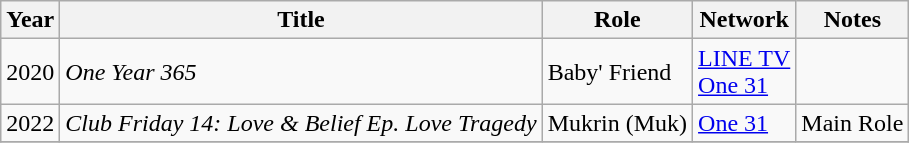<table class="wikitable sortable">
<tr>
<th>Year</th>
<th>Title</th>
<th>Role</th>
<th>Network</th>
<th class="unsortable">Notes</th>
</tr>
<tr>
<td rowspan="1">2020</td>
<td><em>One Year 365</em></td>
<td>Baby' Friend</td>
<td rowspan="1"><a href='#'>LINE TV</a> <br> <a href='#'>One 31</a></td>
<td></td>
</tr>
<tr>
<td rowspan="1">2022</td>
<td><em>Club Friday 14: Love & Belief Ep. Love Tragedy</em></td>
<td>Mukrin (Muk)</td>
<td rowspan="1"><a href='#'>One 31</a></td>
<td>Main Role</td>
</tr>
<tr>
</tr>
</table>
